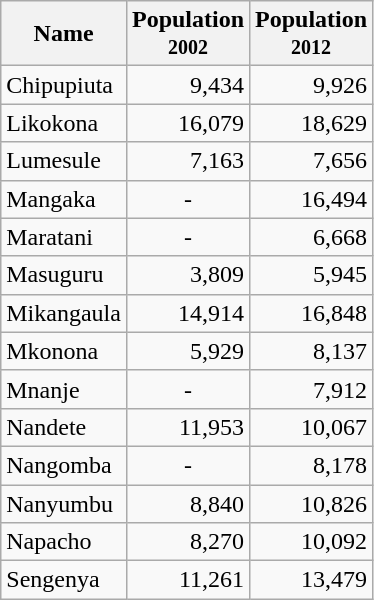<table class="wikitable">
<tr>
<th>Name</th>
<th>Population<br><small>2002</small></th>
<th>Population<br><small>2012</small></th>
</tr>
<tr>
<td>Chipupiuta</td>
<td style="text-align:right">9,434</td>
<td style="text-align:right">9,926</td>
</tr>
<tr>
<td>Likokona</td>
<td style="text-align:right">16,079</td>
<td style="text-align:right">18,629</td>
</tr>
<tr>
<td>Lumesule</td>
<td style="text-align:right">7,163</td>
<td style="text-align:right">7,656</td>
</tr>
<tr>
<td>Mangaka</td>
<td style="text-align:center">-</td>
<td style="text-align:right">16,494</td>
</tr>
<tr>
<td>Maratani</td>
<td style="text-align:center">-</td>
<td style="text-align:right">6,668</td>
</tr>
<tr>
<td>Masuguru</td>
<td style="text-align:right">3,809</td>
<td style="text-align:right">5,945</td>
</tr>
<tr>
<td>Mikangaula</td>
<td style="text-align:right">14,914</td>
<td style="text-align:right">16,848</td>
</tr>
<tr>
<td>Mkonona</td>
<td style="text-align:right">5,929</td>
<td style="text-align:right">8,137</td>
</tr>
<tr>
<td>Mnanje</td>
<td style="text-align:center">-</td>
<td style="text-align:right">7,912</td>
</tr>
<tr>
<td>Nandete</td>
<td style="text-align:right">11,953</td>
<td style="text-align:right">10,067</td>
</tr>
<tr>
<td>Nangomba</td>
<td style="text-align:center">-</td>
<td style="text-align:right">8,178</td>
</tr>
<tr>
<td>Nanyumbu</td>
<td style="text-align:right">8,840</td>
<td style="text-align:right">10,826</td>
</tr>
<tr>
<td>Napacho</td>
<td style="text-align:right">8,270</td>
<td style="text-align:right">10,092</td>
</tr>
<tr>
<td>Sengenya</td>
<td style="text-align:right">11,261</td>
<td style="text-align:right">13,479</td>
</tr>
</table>
